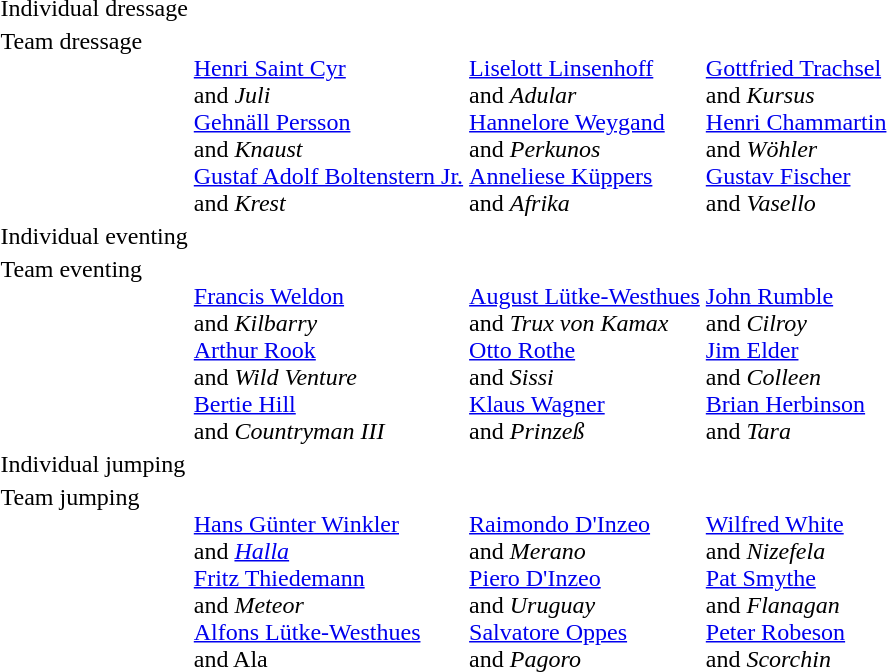<table>
<tr valign="top">
<td>Individual dressage<br></td>
<td></td>
<td></td>
<td></td>
</tr>
<tr valign="top">
<td>Team dressage<br></td>
<td><br><a href='#'>Henri Saint Cyr</a> <br> and <em>Juli</em> <br> <a href='#'>Gehnäll Persson</a> <br> and <em>Knaust</em> <br> <a href='#'>Gustaf Adolf Boltenstern Jr.</a> <br> and <em>Krest</em></td>
<td><br><a href='#'>Liselott Linsenhoff</a> <br> and <em>Adular</em> <br> <a href='#'>Hannelore Weygand</a> <br> and <em>Perkunos</em> <br> <a href='#'>Anneliese Küppers</a> <br> and <em>Afrika</em></td>
<td><br><a href='#'>Gottfried Trachsel</a> <br> and <em>Kursus</em> <br><a href='#'>Henri Chammartin</a> <br> and <em>Wöhler</em> <br> <a href='#'>Gustav Fischer</a> <br> and <em>Vasello</em></td>
</tr>
<tr valign="top">
<td>Individual eventing<br></td>
<td></td>
<td></td>
<td></td>
</tr>
<tr valign="top">
<td>Team eventing<br></td>
<td><br> <a href='#'>Francis Weldon</a> <br> and <em>Kilbarry</em> <br> <a href='#'>Arthur Rook</a> <br> and <em>Wild Venture</em> <br> <a href='#'>Bertie Hill</a> <br> and <em>Countryman III</em></td>
<td><br> <a href='#'>August Lütke-Westhues</a> <br> and <em>Trux von Kamax</em> <br> <a href='#'>Otto Rothe</a> <br> and <em>Sissi</em> <br> <a href='#'>Klaus Wagner</a> <br> and <em>Prinzeß</em></td>
<td><br> <a href='#'>John Rumble</a> <br> and <em>Cilroy</em> <br> <a href='#'>Jim Elder</a> <br> and <em>Colleen</em> <br> <a href='#'>Brian Herbinson</a> <br> and <em>Tara</em></td>
</tr>
<tr valign="top">
<td>Individual jumping<br></td>
<td></td>
<td></td>
<td></td>
</tr>
<tr valign="top">
<td>Team jumping<br></td>
<td><br> <a href='#'>Hans Günter Winkler</a> <br> and <em><a href='#'>Halla</a></em> <br> <a href='#'>Fritz Thiedemann</a> <br> and <em>Meteor</em> <br> <a href='#'>Alfons Lütke-Westhues</a> <br> and Ala</td>
<td><br> <a href='#'>Raimondo D'Inzeo</a> <br> and <em>Merano</em> <br> <a href='#'>Piero D'Inzeo</a> <br> and <em>Uruguay</em>  <br> <a href='#'>Salvatore Oppes</a> <br> and <em>Pagoro</em></td>
<td valign=top><br> <a href='#'>Wilfred White</a> <br> and <em>Nizefela</em> <br> <a href='#'>Pat Smythe</a> <br> and <em>Flanagan</em> <br> <a href='#'>Peter Robeson</a> <br> and <em>Scorchin</em></td>
</tr>
<tr>
</tr>
</table>
